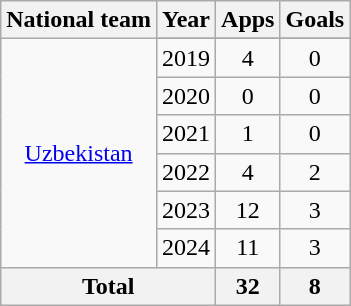<table class="wikitable" style="text-align:center">
<tr>
<th>National team</th>
<th>Year</th>
<th>Apps</th>
<th>Goals</th>
</tr>
<tr>
<td rowspan="7"><a href='#'>Uzbekistan</a></td>
</tr>
<tr>
<td>2019</td>
<td>4</td>
<td>0</td>
</tr>
<tr>
<td>2020</td>
<td>0</td>
<td>0</td>
</tr>
<tr>
<td>2021</td>
<td>1</td>
<td>0</td>
</tr>
<tr>
<td>2022</td>
<td>4</td>
<td>2</td>
</tr>
<tr>
<td>2023</td>
<td>12</td>
<td>3</td>
</tr>
<tr>
<td>2024</td>
<td>11</td>
<td>3</td>
</tr>
<tr>
<th colspan="2">Total</th>
<th>32</th>
<th>8</th>
</tr>
</table>
